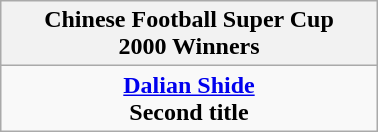<table class="wikitable" style="text-align: center; margin: 0 auto; width: 20%">
<tr>
<th>Chinese Football Super Cup <br>2000 Winners</th>
</tr>
<tr>
<td><strong><a href='#'>Dalian Shide</a></strong><br><strong>Second title</strong></td>
</tr>
</table>
